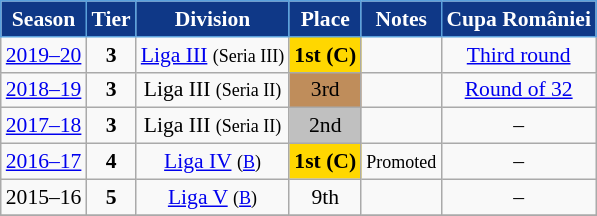<table class="wikitable" style="text-align:center; font-size:90%">
<tr>
<th style="background:#0f3887;color:#ffffff;border:1px solid #5ba1dc;">Season</th>
<th style="background:#0f3887;color:#ffffff;border:1px solid #5ba1dc;">Tier</th>
<th style="background:#0f3887;color:#ffffff;border:1px solid #5ba1dc;">Division</th>
<th style="background:#0f3887;color:#ffffff;border:1px solid #5ba1dc;">Place</th>
<th style="background:#0f3887;color:#ffffff;border:1px solid #5ba1dc;">Notes</th>
<th style="background:#0f3887;color:#ffffff;border:1px solid #5ba1dc;">Cupa României</th>
</tr>
<tr>
<td><a href='#'>2019–20</a></td>
<td><strong>3</strong></td>
<td><a href='#'>Liga III</a> <small>(Seria III)</small></td>
<td align=center bgcolor=gold><strong>1st (C)</strong></td>
<td></td>
<td><a href='#'>Third round</a></td>
</tr>
<tr>
<td><a href='#'>2018–19</a></td>
<td><strong>3</strong></td>
<td>Liga III <small>(Seria II)</small></td>
<td align=center bgcolor=#BF8D5B>3rd</td>
<td></td>
<td><a href='#'>Round of 32</a></td>
</tr>
<tr>
<td><a href='#'>2017–18</a></td>
<td><strong>3</strong></td>
<td>Liga III <small>(Seria II)</small></td>
<td align=center bgcolor=silver>2nd</td>
<td></td>
<td>–</td>
</tr>
<tr>
<td><a href='#'>2016–17</a></td>
<td><strong>4</strong></td>
<td><a href='#'>Liga IV</a> <small>(<a href='#'>B</a>)</small></td>
<td align=center bgcolor=gold><strong>1st</strong> <strong>(C)</strong></td>
<td><small>Promoted</small></td>
<td>–</td>
</tr>
<tr>
<td>2015–16</td>
<td><strong>5</strong></td>
<td><a href='#'>Liga V</a> <small>(<a href='#'>B</a>)</small></td>
<td>9th</td>
<td></td>
<td>–</td>
</tr>
<tr>
</tr>
</table>
